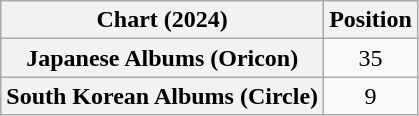<table class="wikitable sortable plainrowheaders" style="text-align:center">
<tr>
<th scope="col">Chart (2024)</th>
<th scope="col">Position</th>
</tr>
<tr>
<th scope="row">Japanese Albums (Oricon)</th>
<td>35</td>
</tr>
<tr>
<th scope="row">South Korean Albums (Circle)</th>
<td>9</td>
</tr>
</table>
